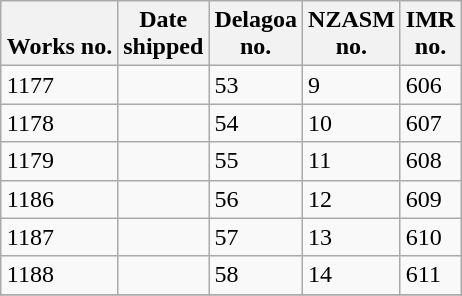<table class="wikitable collapsible collapsed sortable" style="margin:0.5em auto; font-size:100%;">
<tr>
<th><br>Works no.</th>
<th>Date<br>shipped</th>
<th>Delagoa<br>no.</th>
<th>NZASM<br>no.</th>
<th>IMR<br>no.</th>
</tr>
<tr>
<td>1177</td>
<td></td>
<td>53</td>
<td>9</td>
<td>606</td>
</tr>
<tr>
<td>1178</td>
<td></td>
<td>54</td>
<td>10</td>
<td>607</td>
</tr>
<tr>
<td>1179</td>
<td></td>
<td>55</td>
<td>11</td>
<td>608</td>
</tr>
<tr>
<td>1186</td>
<td></td>
<td>56</td>
<td>12</td>
<td>609</td>
</tr>
<tr>
<td>1187</td>
<td></td>
<td>57</td>
<td>13</td>
<td>610</td>
</tr>
<tr>
<td>1188</td>
<td></td>
<td>58</td>
<td>14</td>
<td>611</td>
</tr>
<tr>
</tr>
</table>
